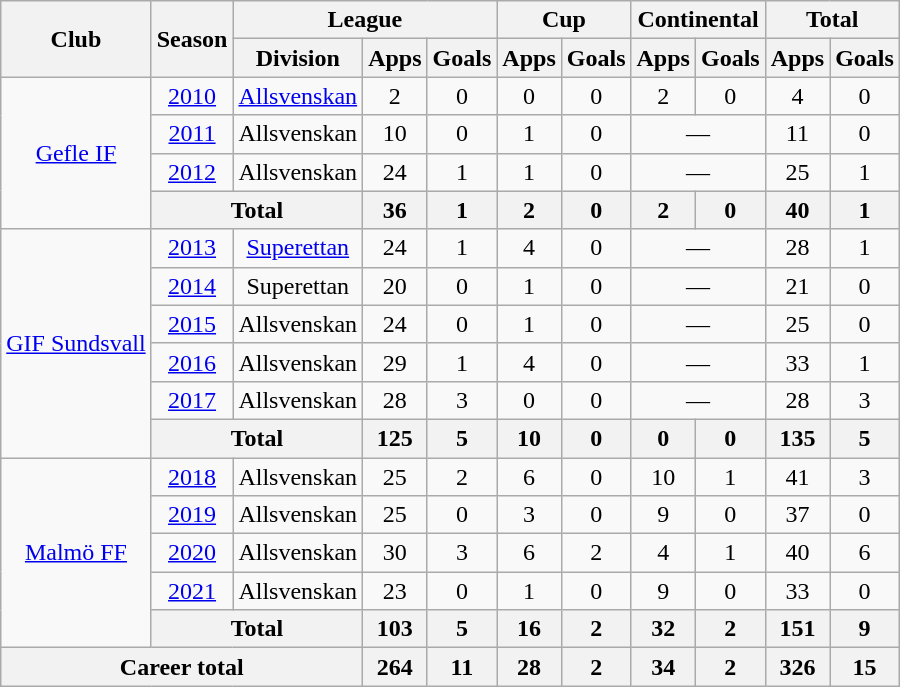<table class="wikitable" style="text-align:center;">
<tr>
<th rowspan="2">Club</th>
<th rowspan="2">Season</th>
<th colspan="3">League</th>
<th colspan="2">Cup</th>
<th colspan="2">Continental</th>
<th colspan="2">Total</th>
</tr>
<tr>
<th>Division</th>
<th>Apps</th>
<th>Goals</th>
<th>Apps</th>
<th>Goals</th>
<th>Apps</th>
<th>Goals</th>
<th>Apps</th>
<th>Goals</th>
</tr>
<tr>
<td rowspan="4"><a href='#'>Gefle IF</a></td>
<td><a href='#'>2010</a></td>
<td><a href='#'>Allsvenskan</a></td>
<td>2</td>
<td>0</td>
<td>0</td>
<td>0</td>
<td>2</td>
<td>0</td>
<td>4</td>
<td>0</td>
</tr>
<tr>
<td><a href='#'>2011</a></td>
<td>Allsvenskan</td>
<td>10</td>
<td>0</td>
<td>1</td>
<td>0</td>
<td colspan="2">—</td>
<td>11</td>
<td>0</td>
</tr>
<tr>
<td><a href='#'>2012</a></td>
<td>Allsvenskan</td>
<td>24</td>
<td>1</td>
<td>1</td>
<td>0</td>
<td colspan="2">—</td>
<td>25</td>
<td>1</td>
</tr>
<tr>
<th colspan="2">Total</th>
<th>36</th>
<th>1</th>
<th>2</th>
<th>0</th>
<th>2</th>
<th>0</th>
<th>40</th>
<th>1</th>
</tr>
<tr>
<td rowspan="6"><a href='#'>GIF Sundsvall</a></td>
<td><a href='#'>2013</a></td>
<td><a href='#'>Superettan</a></td>
<td>24</td>
<td>1</td>
<td>4</td>
<td>0</td>
<td colspan="2">—</td>
<td>28</td>
<td>1</td>
</tr>
<tr>
<td><a href='#'>2014</a></td>
<td>Superettan</td>
<td>20</td>
<td>0</td>
<td>1</td>
<td>0</td>
<td colspan="2">—</td>
<td>21</td>
<td>0</td>
</tr>
<tr>
<td><a href='#'>2015</a></td>
<td>Allsvenskan</td>
<td>24</td>
<td>0</td>
<td>1</td>
<td>0</td>
<td colspan="2">—</td>
<td>25</td>
<td>0</td>
</tr>
<tr>
<td><a href='#'>2016</a></td>
<td>Allsvenskan</td>
<td>29</td>
<td>1</td>
<td>4</td>
<td>0</td>
<td colspan="2">—</td>
<td>33</td>
<td>1</td>
</tr>
<tr>
<td><a href='#'>2017</a></td>
<td>Allsvenskan</td>
<td>28</td>
<td>3</td>
<td>0</td>
<td>0</td>
<td colspan="2">—</td>
<td>28</td>
<td>3</td>
</tr>
<tr>
<th colspan="2">Total</th>
<th>125</th>
<th>5</th>
<th>10</th>
<th>0</th>
<th>0</th>
<th>0</th>
<th>135</th>
<th>5</th>
</tr>
<tr>
<td rowspan="5"><a href='#'>Malmö FF</a></td>
<td><a href='#'>2018</a></td>
<td>Allsvenskan</td>
<td>25</td>
<td>2</td>
<td>6</td>
<td>0</td>
<td>10</td>
<td>1</td>
<td>41</td>
<td>3</td>
</tr>
<tr>
<td><a href='#'>2019</a></td>
<td>Allsvenskan</td>
<td>25</td>
<td>0</td>
<td>3</td>
<td>0</td>
<td>9</td>
<td>0</td>
<td>37</td>
<td>0</td>
</tr>
<tr>
<td><a href='#'>2020</a></td>
<td>Allsvenskan</td>
<td>30</td>
<td>3</td>
<td>6</td>
<td>2</td>
<td>4</td>
<td>1</td>
<td>40</td>
<td>6</td>
</tr>
<tr>
<td><a href='#'>2021</a></td>
<td>Allsvenskan</td>
<td>23</td>
<td>0</td>
<td>1</td>
<td>0</td>
<td>9</td>
<td>0</td>
<td>33</td>
<td>0</td>
</tr>
<tr>
<th colspan="2">Total</th>
<th>103</th>
<th>5</th>
<th>16</th>
<th>2</th>
<th>32</th>
<th>2</th>
<th>151</th>
<th>9</th>
</tr>
<tr>
<th colspan="3">Career total</th>
<th>264</th>
<th>11</th>
<th>28</th>
<th>2</th>
<th>34</th>
<th>2</th>
<th>326</th>
<th>15</th>
</tr>
</table>
